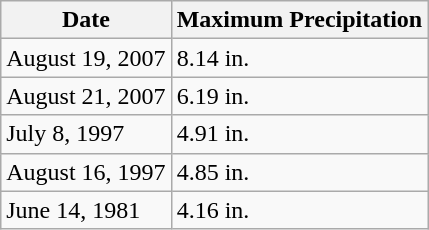<table class="wikitable">
<tr>
<th>Date</th>
<th>Maximum Precipitation</th>
</tr>
<tr>
<td>August 19, 2007</td>
<td>8.14 in.</td>
</tr>
<tr>
<td>August 21, 2007</td>
<td>6.19 in.</td>
</tr>
<tr>
<td>July 8, 1997</td>
<td>4.91 in.</td>
</tr>
<tr>
<td>August 16, 1997</td>
<td>4.85 in.</td>
</tr>
<tr>
<td>June 14, 1981</td>
<td>4.16 in.</td>
</tr>
</table>
